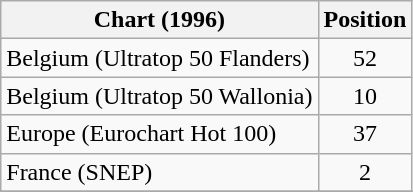<table class="wikitable sortable">
<tr>
<th>Chart (1996)</th>
<th>Position</th>
</tr>
<tr>
<td>Belgium (Ultratop 50 Flanders)</td>
<td align="center">52</td>
</tr>
<tr>
<td>Belgium (Ultratop 50 Wallonia)</td>
<td align="center">10</td>
</tr>
<tr>
<td>Europe (Eurochart Hot 100)</td>
<td align="center">37</td>
</tr>
<tr>
<td>France (SNEP)</td>
<td align="center">2</td>
</tr>
<tr>
</tr>
</table>
